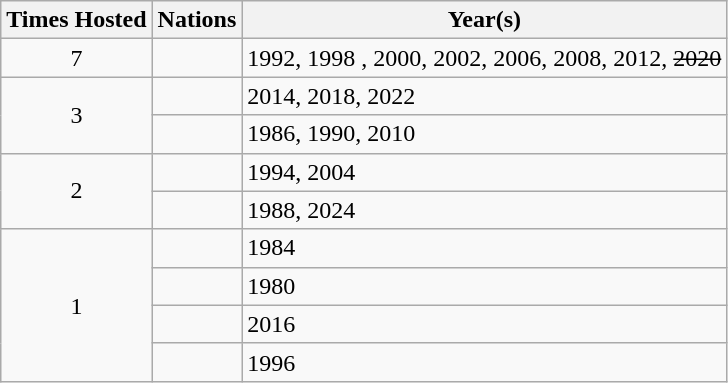<table class="wikitable">
<tr>
<th>Times Hosted</th>
<th>Nations</th>
<th>Year(s)</th>
</tr>
<tr>
<td style="text-align:center;">7</td>
<td></td>
<td>1992, 1998 , 2000, 2002, 2006, 2008, 2012, <s>2020</s></td>
</tr>
<tr>
<td rowspan=2 style="text-align:center;">3</td>
<td></td>
<td>2014, 2018, 2022</td>
</tr>
<tr>
<td></td>
<td>1986, 1990, 2010</td>
</tr>
<tr>
<td rowspan=2 style="text-align:center;">2</td>
<td></td>
<td>1994, 2004</td>
</tr>
<tr>
<td></td>
<td>1988, 2024</td>
</tr>
<tr>
<td rowspan=4 style="text-align:center;">1</td>
<td></td>
<td>1984</td>
</tr>
<tr>
<td></td>
<td>1980</td>
</tr>
<tr>
<td></td>
<td>2016</td>
</tr>
<tr>
<td></td>
<td>1996</td>
</tr>
</table>
